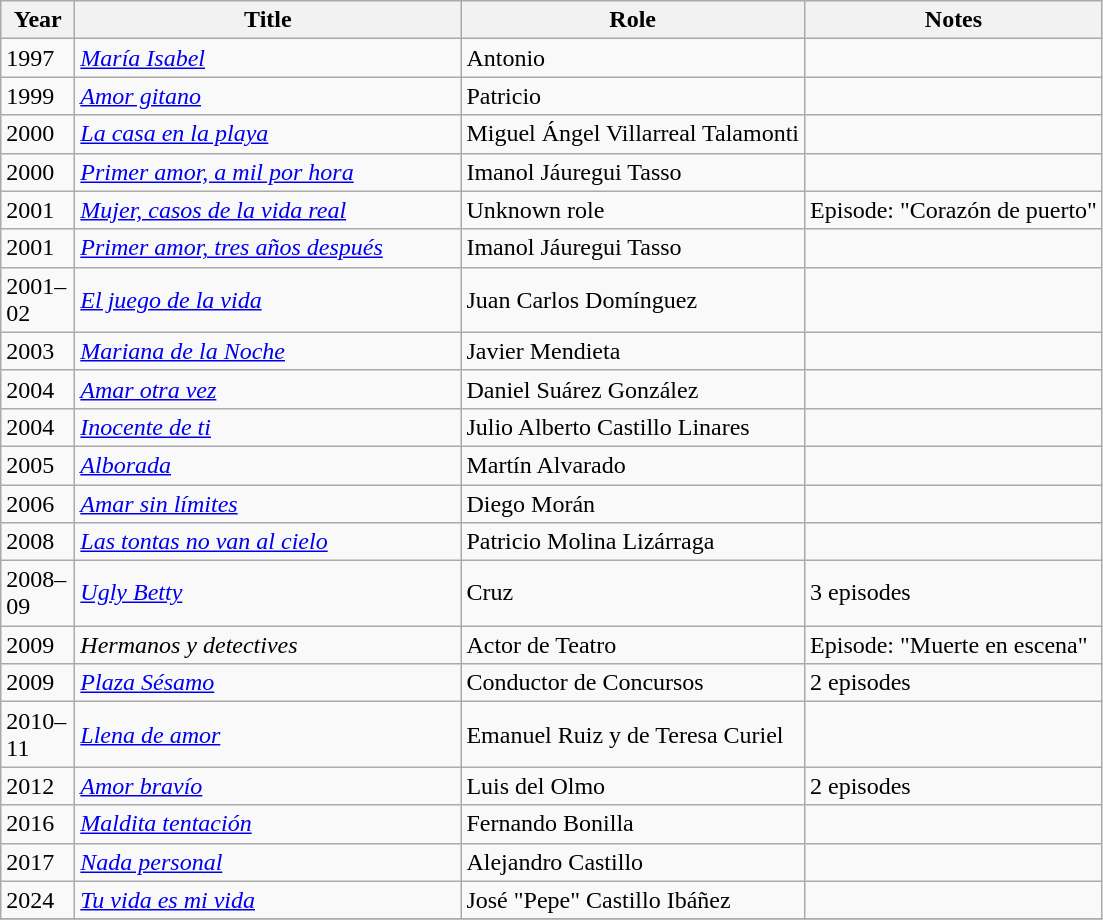<table class="wikitable sortable">
<tr>
<th width="42">Year</th>
<th width="250">Title</th>
<th>Role</th>
<th class="unsortable">Notes</th>
</tr>
<tr>
<td>1997</td>
<td><em><a href='#'>María Isabel</a></em></td>
<td>Antonio</td>
<td></td>
</tr>
<tr>
<td>1999</td>
<td><em><a href='#'>Amor gitano</a></em></td>
<td>Patricio</td>
<td></td>
</tr>
<tr>
<td>2000</td>
<td><em><a href='#'>La casa en la playa</a></em></td>
<td>Miguel Ángel Villarreal Talamonti</td>
<td></td>
</tr>
<tr>
<td>2000</td>
<td><em><a href='#'>Primer amor, a mil por hora</a></em></td>
<td>Imanol Jáuregui Tasso</td>
<td></td>
</tr>
<tr>
<td>2001</td>
<td><em><a href='#'>Mujer, casos de la vida real</a></em></td>
<td>Unknown role</td>
<td>Episode: "Corazón de puerto"</td>
</tr>
<tr>
<td>2001</td>
<td><em><a href='#'>Primer amor, tres años después</a></em></td>
<td>Imanol Jáuregui Tasso</td>
<td></td>
</tr>
<tr>
<td>2001–02</td>
<td><em><a href='#'>El juego de la vida</a></em></td>
<td>Juan Carlos Domínguez</td>
<td></td>
</tr>
<tr>
<td>2003</td>
<td><em><a href='#'>Mariana de la Noche</a></em></td>
<td>Javier Mendieta</td>
<td></td>
</tr>
<tr>
<td>2004</td>
<td><em><a href='#'>Amar otra vez</a></em></td>
<td>Daniel Suárez González</td>
<td></td>
</tr>
<tr>
<td>2004</td>
<td><em><a href='#'>Inocente de ti</a></em></td>
<td>Julio Alberto Castillo Linares</td>
<td></td>
</tr>
<tr>
<td>2005</td>
<td><em><a href='#'>Alborada</a></em></td>
<td>Martín Alvarado</td>
<td></td>
</tr>
<tr>
<td>2006</td>
<td><em><a href='#'>Amar sin límites</a></em></td>
<td>Diego Morán</td>
<td></td>
</tr>
<tr>
<td>2008</td>
<td><em><a href='#'>Las tontas no van al cielo</a></em></td>
<td>Patricio Molina Lizárraga</td>
<td></td>
</tr>
<tr>
<td>2008–09</td>
<td><em><a href='#'>Ugly Betty</a></em></td>
<td>Cruz</td>
<td>3 episodes</td>
</tr>
<tr>
<td>2009</td>
<td><em>Hermanos y detectives</em></td>
<td>Actor de Teatro</td>
<td>Episode: "Muerte en escena"</td>
</tr>
<tr>
<td>2009</td>
<td><em><a href='#'>Plaza Sésamo</a></em></td>
<td>Conductor de Concursos</td>
<td>2 episodes</td>
</tr>
<tr>
<td>2010–11</td>
<td><em><a href='#'>Llena de amor</a></em></td>
<td>Emanuel Ruiz y de Teresa Curiel</td>
<td></td>
</tr>
<tr>
<td>2012</td>
<td><em><a href='#'>Amor bravío</a></em></td>
<td>Luis del Olmo</td>
<td>2 episodes</td>
</tr>
<tr>
<td>2016</td>
<td><em><a href='#'>Maldita tentación</a></em></td>
<td>Fernando Bonilla</td>
<td></td>
</tr>
<tr>
<td>2017</td>
<td><em><a href='#'>Nada personal</a></em></td>
<td>Alejandro Castillo</td>
<td></td>
</tr>
<tr>
<td>2024</td>
<td><em><a href='#'>Tu vida es mi vida</a></em></td>
<td>José "Pepe" Castillo Ibáñez</td>
<td></td>
</tr>
<tr>
</tr>
</table>
